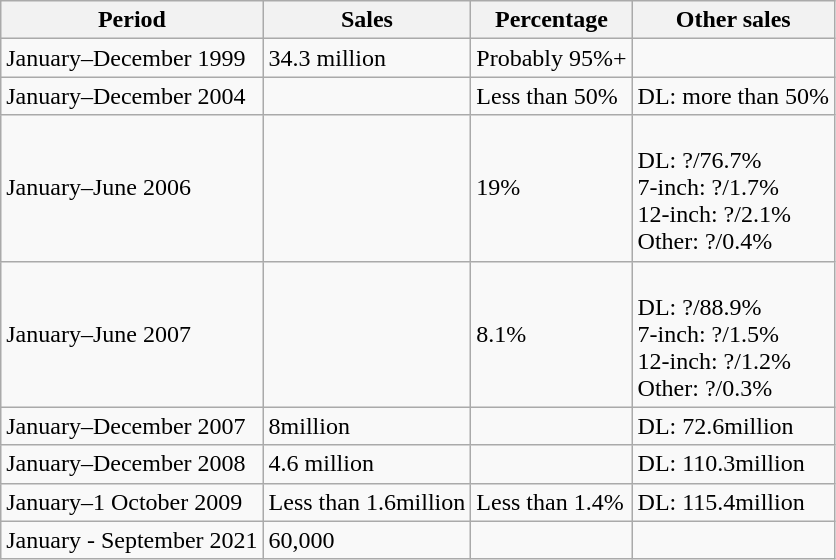<table class="wikitable plainrowheaders sortable">
<tr>
<th scope="col" class="unsortable">Period</th>
<th scope="col">Sales</th>
<th scope="col">Percentage</th>
<th scope="col" class="unsortable">Other sales</th>
</tr>
<tr>
<td>January–December 1999</td>
<td>34.3 million</td>
<td>Probably 95%+</td>
<td></td>
</tr>
<tr>
<td>January–December 2004</td>
<td></td>
<td>Less than 50%</td>
<td>DL: more than 50%</td>
</tr>
<tr>
<td>January–June 2006</td>
<td></td>
<td>19%</td>
<td><br>DL: ?/76.7%<br>
7-inch: ?/1.7%<br>
12-inch: ?/2.1%<br>
Other: ?/0.4%</td>
</tr>
<tr>
<td>January–June 2007</td>
<td></td>
<td>8.1%</td>
<td><br>DL: ?/88.9%<br>
7-inch: ?/1.5%<br>
12-inch: ?/1.2%<br>
Other: ?/0.3%</td>
</tr>
<tr>
<td>January–December 2007</td>
<td>8million</td>
<td></td>
<td>DL: 72.6million</td>
</tr>
<tr>
<td>January–December 2008</td>
<td>4.6 million</td>
<td></td>
<td>DL: 110.3million</td>
</tr>
<tr>
<td>January–1 October 2009</td>
<td>Less than 1.6million</td>
<td>Less than 1.4%</td>
<td>DL: 115.4million</td>
</tr>
<tr>
<td>January - September 2021</td>
<td>60,000</td>
<td></td>
<td></td>
</tr>
</table>
